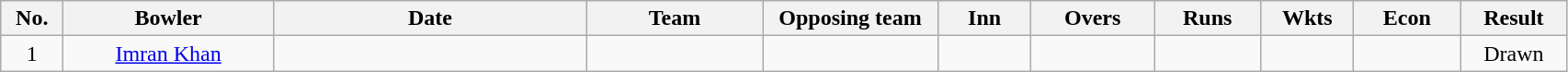<table class="wikitable sortable" style="font-size: 100%">
<tr align=center>
<th scope="col" width="38">No.</th>
<th scope="col" width="145">Bowler</th>
<th scope="col" width="220">Date</th>
<th scope="col" width="120">Team</th>
<th scope="col" width="120">Opposing team</th>
<th scope="col" width="60">Inn</th>
<th scope="col" width="82">Overs</th>
<th scope="col" width="70">Runs</th>
<th scope="col" width="60">Wkts</th>
<th scope="col" width="70">Econ</th>
<th scope="col" width="70">Result</th>
</tr>
<tr align="center">
<td scope="row">1</td>
<td><a href='#'>Imran Khan</a></td>
<td></td>
<td></td>
<td></td>
<td></td>
<td></td>
<td></td>
<td></td>
<td></td>
<td>Drawn</td>
</tr>
</table>
